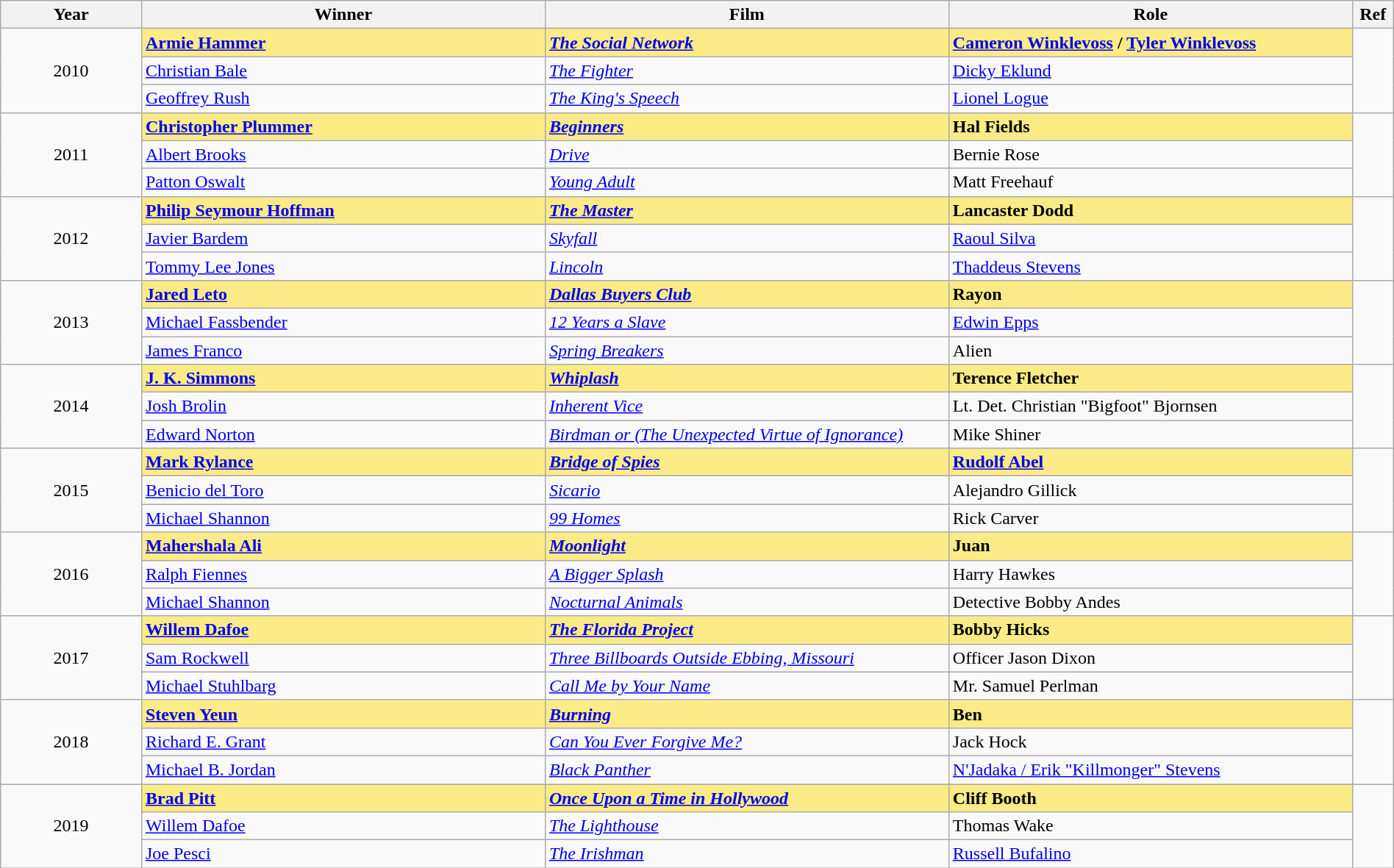<table class="wikitable" width="100%" cellpadding="5">
<tr>
<th width="100"><strong>Year</strong></th>
<th width="300"><strong>Winner</strong></th>
<th width="300"><strong>Film</strong></th>
<th width="300"><strong>Role</strong></th>
<th width="15"><strong>Ref</strong></th>
</tr>
<tr>
<td rowspan="3" style="text-align:center;">2010</td>
<td style="background:#FAEB86;"><strong><a href='#'>Armie Hammer</a></strong></td>
<td style="background:#FAEB86;"><strong><em><a href='#'>The Social Network</a></em></strong></td>
<td style="background:#FAEB86;"><strong><a href='#'>Cameron Winklevoss</a> / <a href='#'>Tyler Winklevoss</a></strong></td>
<td rowspan=3></td>
</tr>
<tr>
<td><a href='#'>Christian Bale</a></td>
<td><em><a href='#'>The Fighter</a></em></td>
<td><a href='#'>Dicky Eklund</a></td>
</tr>
<tr>
<td><a href='#'>Geoffrey Rush</a></td>
<td><em><a href='#'>The King's Speech</a></em></td>
<td><a href='#'>Lionel Logue</a></td>
</tr>
<tr>
<td rowspan="3" style="text-align:center;">2011</td>
<td style="background:#FAEB86;"><strong><a href='#'>Christopher Plummer</a></strong></td>
<td style="background:#FAEB86;"><strong><em><a href='#'>Beginners</a></em></strong></td>
<td style="background:#FAEB86;"><strong>Hal Fields</strong></td>
<td rowspan=3></td>
</tr>
<tr>
<td><a href='#'>Albert Brooks</a></td>
<td><em><a href='#'>Drive</a></em></td>
<td>Bernie Rose</td>
</tr>
<tr>
<td><a href='#'>Patton Oswalt</a></td>
<td><em><a href='#'>Young Adult</a></em></td>
<td>Matt Freehauf</td>
</tr>
<tr>
<td rowspan="3" style="text-align:center;">2012</td>
<td style="background:#FAEB86;"><strong><a href='#'>Philip Seymour Hoffman</a></strong></td>
<td style="background:#FAEB86;"><strong><em><a href='#'>The Master</a></em></strong></td>
<td style="background:#FAEB86;"><strong>Lancaster Dodd</strong></td>
<td rowspan=3></td>
</tr>
<tr>
<td><a href='#'>Javier Bardem</a></td>
<td><em><a href='#'>Skyfall</a></em></td>
<td><a href='#'>Raoul Silva</a></td>
</tr>
<tr>
<td><a href='#'>Tommy Lee Jones</a></td>
<td><em><a href='#'>Lincoln</a></em></td>
<td><a href='#'>Thaddeus Stevens</a></td>
</tr>
<tr>
<td rowspan="3" style="text-align:center;">2013</td>
<td style="background:#FAEB86;"><strong><a href='#'>Jared Leto</a></strong></td>
<td style="background:#FAEB86;"><strong><em><a href='#'>Dallas Buyers Club</a></em></strong></td>
<td style="background:#FAEB86;"><strong>Rayon</strong></td>
<td rowspan=3></td>
</tr>
<tr>
<td><a href='#'>Michael Fassbender</a></td>
<td><em><a href='#'>12 Years a Slave</a></em></td>
<td><a href='#'>Edwin Epps</a></td>
</tr>
<tr>
<td><a href='#'>James Franco</a></td>
<td><em><a href='#'>Spring Breakers</a></em></td>
<td>Alien</td>
</tr>
<tr>
<td rowspan="3" style="text-align:center;">2014</td>
<td style="background:#FAEB86;"><strong><a href='#'>J. K. Simmons</a></strong></td>
<td style="background:#FAEB86;"><strong><em><a href='#'>Whiplash</a></em></strong></td>
<td style="background:#FAEB86;"><strong>Terence Fletcher</strong></td>
<td rowspan=3></td>
</tr>
<tr>
<td><a href='#'>Josh Brolin</a></td>
<td><em><a href='#'>Inherent Vice</a></em></td>
<td>Lt. Det. Christian "Bigfoot" Bjornsen</td>
</tr>
<tr>
<td><a href='#'>Edward Norton</a></td>
<td><em><a href='#'>Birdman or (The Unexpected Virtue of Ignorance)</a></em></td>
<td>Mike Shiner</td>
</tr>
<tr>
<td rowspan="3" style="text-align:center;">2015</td>
<td style="background:#FAEB86;"><strong><a href='#'>Mark Rylance</a></strong></td>
<td style="background:#FAEB86;"><strong><em><a href='#'>Bridge of Spies</a></em></strong></td>
<td style="background:#FAEB86;"><strong><a href='#'>Rudolf Abel</a></strong></td>
<td rowspan=3></td>
</tr>
<tr>
<td><a href='#'>Benicio del Toro</a></td>
<td><em><a href='#'>Sicario</a></em></td>
<td>Alejandro Gillick</td>
</tr>
<tr>
<td><a href='#'>Michael Shannon</a></td>
<td><em><a href='#'>99 Homes</a></em></td>
<td>Rick Carver</td>
</tr>
<tr>
<td rowspan="3" style="text-align:center;">2016</td>
<td style="background:#FAEB86;"><strong><a href='#'>Mahershala Ali</a></strong></td>
<td style="background:#FAEB86;"><strong><em><a href='#'>Moonlight</a></em></strong></td>
<td style="background:#FAEB86;"><strong>Juan</strong></td>
<td rowspan=3></td>
</tr>
<tr>
<td><a href='#'>Ralph Fiennes</a></td>
<td><em><a href='#'>A Bigger Splash</a></em></td>
<td>Harry Hawkes</td>
</tr>
<tr>
<td><a href='#'>Michael Shannon</a></td>
<td><em><a href='#'>Nocturnal Animals</a></em></td>
<td>Detective Bobby Andes</td>
</tr>
<tr>
<td rowspan="3" style="text-align:center;">2017</td>
<td style="background:#FAEB86;"><strong><a href='#'>Willem Dafoe</a></strong></td>
<td style="background:#FAEB86;"><strong><em><a href='#'>The Florida Project</a></em></strong></td>
<td style="background:#FAEB86;"><strong>Bobby Hicks</strong></td>
<td rowspan=3></td>
</tr>
<tr>
<td><a href='#'>Sam Rockwell</a></td>
<td><em><a href='#'>Three Billboards Outside Ebbing, Missouri</a></em></td>
<td>Officer Jason Dixon</td>
</tr>
<tr>
<td><a href='#'>Michael Stuhlbarg</a></td>
<td><em><a href='#'>Call Me by Your Name</a></em></td>
<td>Mr. Samuel Perlman</td>
</tr>
<tr>
<td rowspan="3" style="text-align:center;">2018</td>
<td style="background:#FAEB86;"><strong><a href='#'>Steven Yeun</a></strong></td>
<td style="background:#FAEB86;"><strong><em><a href='#'>Burning</a></em></strong></td>
<td style="background:#FAEB86;"><strong>Ben</strong></td>
<td rowspan=3></td>
</tr>
<tr>
<td><a href='#'>Richard E. Grant</a></td>
<td><em><a href='#'>Can You Ever Forgive Me?</a></em></td>
<td>Jack Hock</td>
</tr>
<tr>
<td><a href='#'>Michael B. Jordan</a></td>
<td><em><a href='#'>Black Panther</a></em></td>
<td><a href='#'>N'Jadaka / Erik "Killmonger" Stevens</a></td>
</tr>
<tr>
<td rowspan="3" style="text-align:center;">2019</td>
<td style="background:#FAEB86;"><strong><a href='#'>Brad Pitt</a></strong></td>
<td style="background:#FAEB86;"><strong><em><a href='#'>Once Upon a Time in Hollywood</a></em></strong></td>
<td style="background:#FAEB86;"><strong>Cliff Booth</strong></td>
<td rowspan=3></td>
</tr>
<tr>
<td><a href='#'>Willem Dafoe</a></td>
<td><em><a href='#'>The Lighthouse</a></em></td>
<td>Thomas Wake</td>
</tr>
<tr>
<td><a href='#'>Joe Pesci</a></td>
<td><em><a href='#'>The Irishman</a></em></td>
<td><a href='#'>Russell Bufalino</a></td>
</tr>
</table>
